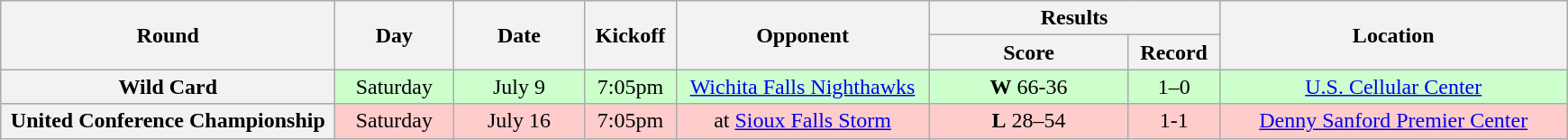<table class="wikitable">
<tr>
<th rowspan="2" width="240">Round</th>
<th rowspan="2" width="80">Day</th>
<th rowspan="2" width="90">Date</th>
<th rowspan="2" width="60">Kickoff</th>
<th rowspan="2" width="180">Opponent</th>
<th colspan="2" width="200">Results</th>
<th rowspan="2" width="250">Location</th>
</tr>
<tr>
<th width="140">Score</th>
<th width="60">Record</th>
</tr>
<tr align="center" bgcolor="#CCFFCC">
<th>Wild Card</th>
<td>Saturday</td>
<td>July 9</td>
<td>7:05pm</td>
<td><a href='#'>Wichita Falls Nighthawks</a></td>
<td><strong>W</strong> 66-36</td>
<td>1–0</td>
<td><a href='#'>U.S. Cellular Center</a></td>
</tr>
<tr align="center" bgcolor="#FFCCCC">
<th>United Conference Championship</th>
<td>Saturday</td>
<td>July 16</td>
<td>7:05pm</td>
<td>at <a href='#'>Sioux Falls Storm</a></td>
<td><strong>L</strong> 28–54</td>
<td>1-1</td>
<td><a href='#'>Denny Sanford Premier Center</a></td>
</tr>
</table>
